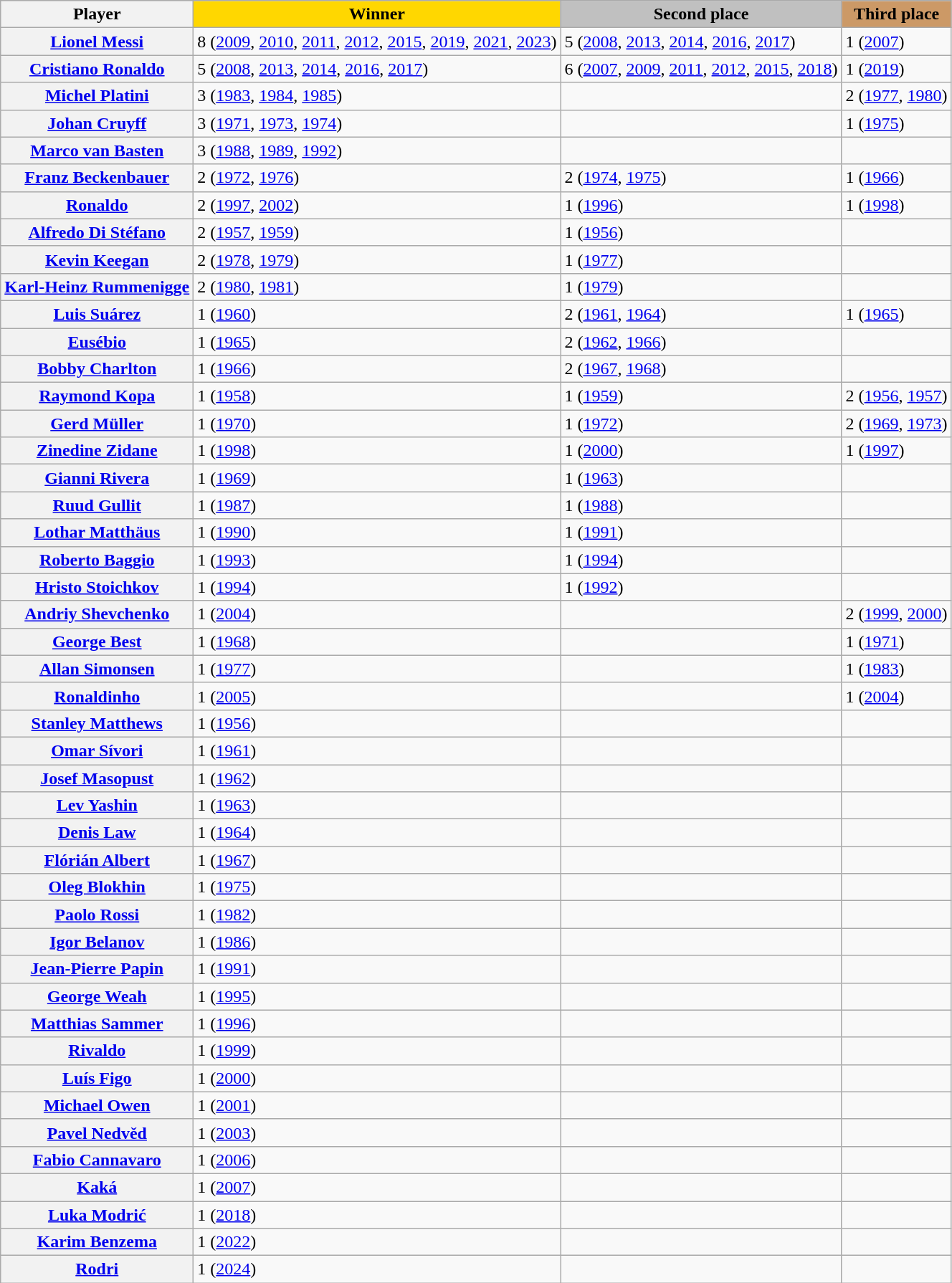<table class="wikitable sortable plainrowheaders sticky-header">
<tr>
<th scope="col">Player</th>
<th scope="col" style="background-color: gold">Winner</th>
<th scope="col" style="background-color: silver">Second place</th>
<th scope="col" style="background-color: #cc9966">Third place</th>
</tr>
<tr>
<th align="left" scope="row"> <a href='#'>Lionel Messi</a></th>
<td>8 (<a href='#'>2009</a>, <a href='#'>2010</a>, <a href='#'>2011</a>, <a href='#'>2012</a>, <a href='#'>2015</a>, <a href='#'>2019</a>, <a href='#'>2021</a>, <a href='#'>2023</a>)</td>
<td>5 (<a href='#'>2008</a>, <a href='#'>2013</a>, <a href='#'>2014</a>, <a href='#'>2016</a>, <a href='#'>2017</a>)</td>
<td>1 (<a href='#'>2007</a>)</td>
</tr>
<tr>
<th align="left" scope="row"> <a href='#'>Cristiano Ronaldo</a></th>
<td>5 (<a href='#'>2008</a>, <a href='#'>2013</a>, <a href='#'>2014</a>, <a href='#'>2016</a>, <a href='#'>2017</a>)</td>
<td>6 (<a href='#'>2007</a>, <a href='#'>2009</a>, <a href='#'>2011</a>, <a href='#'>2012</a>, <a href='#'>2015</a>, <a href='#'>2018</a>)</td>
<td>1 (<a href='#'>2019</a>)</td>
</tr>
<tr>
<th align="left" scope="row"> <a href='#'>Michel Platini</a></th>
<td>3 (<a href='#'>1983</a>, <a href='#'>1984</a>, <a href='#'>1985</a>)</td>
<td></td>
<td>2 (<a href='#'>1977</a>, <a href='#'>1980</a>)</td>
</tr>
<tr>
<th align="left" scope="row"> <a href='#'>Johan Cruyff</a></th>
<td>3 (<a href='#'>1971</a>, <a href='#'>1973</a>, <a href='#'>1974</a>)</td>
<td></td>
<td>1 (<a href='#'>1975</a>)</td>
</tr>
<tr>
<th align="left" scope="row"> <a href='#'>Marco van Basten</a></th>
<td>3 (<a href='#'>1988</a>, <a href='#'>1989</a>, <a href='#'>1992</a>)</td>
<td></td>
<td></td>
</tr>
<tr>
<th align="left" scope="row"> <a href='#'>Franz Beckenbauer</a></th>
<td>2 (<a href='#'>1972</a>, <a href='#'>1976</a>)</td>
<td>2 (<a href='#'>1974</a>, <a href='#'>1975</a>)</td>
<td>1 (<a href='#'>1966</a>)</td>
</tr>
<tr>
<th align="left" scope="row"> <a href='#'>Ronaldo</a></th>
<td>2 (<a href='#'>1997</a>, <a href='#'>2002</a>)</td>
<td>1 (<a href='#'>1996</a>)</td>
<td>1 (<a href='#'>1998</a>)</td>
</tr>
<tr>
<th align="left" scope="row"> <a href='#'>Alfredo Di Stéfano</a></th>
<td>2 (<a href='#'>1957</a>, <a href='#'>1959</a>)</td>
<td>1 (<a href='#'>1956</a>)</td>
<td></td>
</tr>
<tr>
<th align="left" scope="row"> <a href='#'>Kevin Keegan</a></th>
<td>2 (<a href='#'>1978</a>, <a href='#'>1979</a>)</td>
<td>1 (<a href='#'>1977</a>)</td>
<td></td>
</tr>
<tr>
<th align="left" scope="row"> <a href='#'>Karl-Heinz Rummenigge</a></th>
<td>2 (<a href='#'>1980</a>, <a href='#'>1981</a>)</td>
<td>1 (<a href='#'>1979</a>)</td>
<td></td>
</tr>
<tr>
<th align="left" scope="row"> <a href='#'>Luis Suárez</a></th>
<td>1 (<a href='#'>1960</a>)</td>
<td>2 (<a href='#'>1961</a>, <a href='#'>1964</a>)</td>
<td>1 (<a href='#'>1965</a>)</td>
</tr>
<tr>
<th align="left" scope="row"> <a href='#'>Eusébio</a></th>
<td>1 (<a href='#'>1965</a>)</td>
<td>2 (<a href='#'>1962</a>, <a href='#'>1966</a>)</td>
<td></td>
</tr>
<tr>
<th align="left" scope="row"> <a href='#'>Bobby Charlton</a></th>
<td>1 (<a href='#'>1966</a>)</td>
<td>2 (<a href='#'>1967</a>, <a href='#'>1968</a>)</td>
<td></td>
</tr>
<tr>
<th align="left" scope="row"> <a href='#'>Raymond Kopa</a></th>
<td>1 (<a href='#'>1958</a>)</td>
<td>1 (<a href='#'>1959</a>)</td>
<td>2 (<a href='#'>1956</a>, <a href='#'>1957</a>)</td>
</tr>
<tr>
<th align="left" scope="row"> <a href='#'>Gerd Müller</a></th>
<td>1 (<a href='#'>1970</a>)</td>
<td>1 (<a href='#'>1972</a>)</td>
<td>2 (<a href='#'>1969</a>, <a href='#'>1973</a>)</td>
</tr>
<tr>
<th align="left" scope="row"> <a href='#'>Zinedine Zidane</a></th>
<td>1 (<a href='#'>1998</a>)</td>
<td>1 (<a href='#'>2000</a>)</td>
<td>1 (<a href='#'>1997</a>)</td>
</tr>
<tr>
<th align="left" scope="row"> <a href='#'>Gianni Rivera</a></th>
<td>1 (<a href='#'>1969</a>)</td>
<td>1 (<a href='#'>1963</a>)</td>
<td></td>
</tr>
<tr>
<th align="left" scope="row"> <a href='#'>Ruud Gullit</a></th>
<td>1 (<a href='#'>1987</a>)</td>
<td>1 (<a href='#'>1988</a>)</td>
<td></td>
</tr>
<tr>
<th align="left" scope="row"> <a href='#'>Lothar Matthäus</a></th>
<td>1 (<a href='#'>1990</a>)</td>
<td>1 (<a href='#'>1991</a>)</td>
<td></td>
</tr>
<tr>
<th align="left" scope="row"> <a href='#'>Roberto Baggio</a></th>
<td>1 (<a href='#'>1993</a>)</td>
<td>1 (<a href='#'>1994</a>)</td>
<td></td>
</tr>
<tr>
<th align="left" scope="row"> <a href='#'>Hristo Stoichkov</a></th>
<td>1 (<a href='#'>1994</a>)</td>
<td>1 (<a href='#'>1992</a>)</td>
<td></td>
</tr>
<tr>
<th align="left" scope="row"> <a href='#'>Andriy Shevchenko</a></th>
<td>1 (<a href='#'>2004</a>)</td>
<td></td>
<td>2 (<a href='#'>1999</a>, <a href='#'>2000</a>)</td>
</tr>
<tr>
<th align="left" scope="row"> <a href='#'>George Best</a></th>
<td>1 (<a href='#'>1968</a>)</td>
<td></td>
<td>1 (<a href='#'>1971</a>)</td>
</tr>
<tr>
<th align="left" scope="row"> <a href='#'>Allan Simonsen</a></th>
<td>1 (<a href='#'>1977</a>)</td>
<td></td>
<td>1 (<a href='#'>1983</a>)</td>
</tr>
<tr>
<th align="left" scope="row"> <a href='#'>Ronaldinho</a></th>
<td>1 (<a href='#'>2005</a>)</td>
<td></td>
<td>1 (<a href='#'>2004</a>)</td>
</tr>
<tr>
<th align="left" scope="row"> <a href='#'>Stanley Matthews</a></th>
<td>1 (<a href='#'>1956</a>)</td>
<td></td>
<td></td>
</tr>
<tr>
<th align="left" scope="row"> <a href='#'>Omar Sívori</a></th>
<td>1 (<a href='#'>1961</a>)</td>
<td></td>
<td></td>
</tr>
<tr>
<th align="left" scope="row"> <a href='#'>Josef Masopust</a></th>
<td>1 (<a href='#'>1962</a>)</td>
<td></td>
<td></td>
</tr>
<tr>
<th align="left" scope="row"> <a href='#'>Lev Yashin</a></th>
<td>1 (<a href='#'>1963</a>)</td>
<td></td>
<td></td>
</tr>
<tr>
<th align="left" scope="row"> <a href='#'>Denis Law</a></th>
<td>1 (<a href='#'>1964</a>)</td>
<td></td>
<td></td>
</tr>
<tr>
<th align="left" scope="row"> <a href='#'>Flórián Albert</a></th>
<td>1 (<a href='#'>1967</a>)</td>
<td></td>
<td></td>
</tr>
<tr>
<th align="left" scope="row"> <a href='#'>Oleg Blokhin</a></th>
<td>1 (<a href='#'>1975</a>)</td>
<td></td>
<td></td>
</tr>
<tr>
<th align="left" scope="row"> <a href='#'>Paolo Rossi</a></th>
<td>1 (<a href='#'>1982</a>)</td>
<td></td>
<td></td>
</tr>
<tr>
<th align="left" scope="row"> <a href='#'>Igor Belanov</a></th>
<td>1 (<a href='#'>1986</a>)</td>
<td></td>
<td></td>
</tr>
<tr>
<th align="left" scope="row"> <a href='#'>Jean-Pierre Papin</a></th>
<td>1 (<a href='#'>1991</a>)</td>
<td></td>
<td></td>
</tr>
<tr>
<th align="left" scope="row"> <a href='#'>George Weah</a></th>
<td>1 (<a href='#'>1995</a>)</td>
<td></td>
<td></td>
</tr>
<tr>
<th align="left" scope="row"> <a href='#'>Matthias Sammer</a></th>
<td>1 (<a href='#'>1996</a>)</td>
<td></td>
<td></td>
</tr>
<tr>
<th align="left" scope="row"> <a href='#'>Rivaldo</a></th>
<td>1 (<a href='#'>1999</a>)</td>
<td></td>
<td></td>
</tr>
<tr>
<th align="left" scope="row"> <a href='#'>Luís Figo</a></th>
<td>1 (<a href='#'>2000</a>)</td>
<td></td>
<td></td>
</tr>
<tr>
<th align="left" scope="row"> <a href='#'>Michael Owen</a></th>
<td>1 (<a href='#'>2001</a>)</td>
<td></td>
<td></td>
</tr>
<tr>
<th align="left" scope="row"> <a href='#'>Pavel Nedvěd</a></th>
<td>1 (<a href='#'>2003</a>)</td>
<td></td>
<td></td>
</tr>
<tr>
<th align="left" scope="row"> <a href='#'>Fabio Cannavaro</a></th>
<td>1 (<a href='#'>2006</a>)</td>
<td></td>
<td></td>
</tr>
<tr>
<th align="left" scope="row"> <a href='#'>Kaká</a></th>
<td>1 (<a href='#'>2007</a>)</td>
<td></td>
<td></td>
</tr>
<tr>
<th align="left" scope="row"> <a href='#'>Luka Modrić</a></th>
<td>1 (<a href='#'>2018</a>)</td>
<td></td>
<td></td>
</tr>
<tr>
<th align="left" scope="row"> <a href='#'>Karim Benzema</a></th>
<td>1 (<a href='#'>2022</a>)</td>
<td></td>
<td></td>
</tr>
<tr>
<th align="left" scope="row"> <a href='#'>Rodri</a></th>
<td>1 (<a href='#'>2024</a>)</td>
<td></td>
<td></td>
</tr>
</table>
